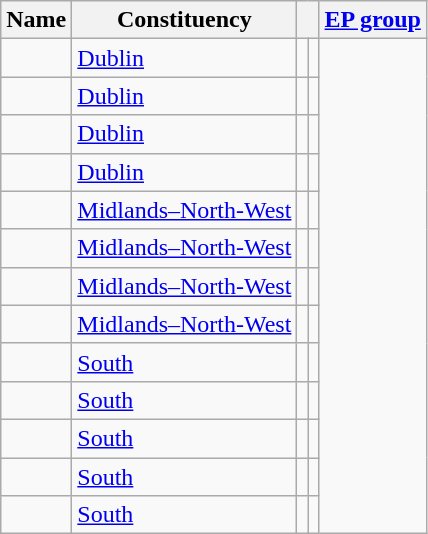<table class="wikitable sortable">
<tr>
<th>Name</th>
<th>Constituency</th>
<th colspan=2></th>
<th colspan=2><a href='#'>EP group</a></th>
</tr>
<tr>
<td></td>
<td><a href='#'>Dublin</a></td>
<td></td>
<td></td>
</tr>
<tr>
<td></td>
<td><a href='#'>Dublin</a></td>
<td></td>
<td></td>
</tr>
<tr>
<td></td>
<td><a href='#'>Dublin</a></td>
<td></td>
<td></td>
</tr>
<tr>
<td></td>
<td><a href='#'>Dublin</a></td>
<td></td>
<td></td>
</tr>
<tr>
<td></td>
<td><a href='#'>Midlands–North-West</a></td>
<td></td>
<td></td>
</tr>
<tr>
<td></td>
<td><a href='#'>Midlands–North-West</a></td>
<td></td>
<td></td>
</tr>
<tr>
<td></td>
<td><a href='#'>Midlands–North-West</a></td>
<td></td>
<td></td>
</tr>
<tr>
<td></td>
<td><a href='#'>Midlands–North-West</a></td>
<td></td>
<td></td>
</tr>
<tr>
<td></td>
<td><a href='#'>South</a></td>
<td></td>
<td></td>
</tr>
<tr>
<td></td>
<td><a href='#'>South</a></td>
<td></td>
<td></td>
</tr>
<tr>
<td></td>
<td><a href='#'>South</a></td>
<td></td>
<td></td>
</tr>
<tr>
<td></td>
<td><a href='#'>South</a></td>
<td></td>
<td></td>
</tr>
<tr>
<td></td>
<td><a href='#'>South</a></td>
<td></td>
<td></td>
</tr>
</table>
